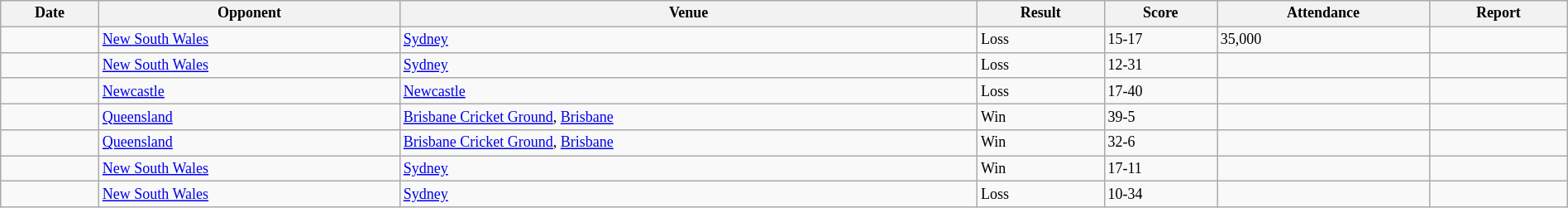<table class="wikitable" style="font-size:75%;" width="100%">
<tr>
<th>Date</th>
<th>Opponent</th>
<th>Venue</th>
<th>Result</th>
<th>Score</th>
<th>Attendance</th>
<th>Report</th>
</tr>
<tr>
<td></td>
<td><a href='#'>New South Wales</a></td>
<td><a href='#'>Sydney</a></td>
<td>Loss</td>
<td>15-17</td>
<td>35,000</td>
<td></td>
</tr>
<tr>
<td></td>
<td><a href='#'>New South Wales</a></td>
<td><a href='#'>Sydney</a></td>
<td>Loss</td>
<td>12-31</td>
<td></td>
<td></td>
</tr>
<tr>
<td></td>
<td><a href='#'>Newcastle</a></td>
<td><a href='#'>Newcastle</a></td>
<td>Loss</td>
<td>17-40</td>
<td></td>
<td></td>
</tr>
<tr>
<td></td>
<td><a href='#'>Queensland</a></td>
<td><a href='#'>Brisbane Cricket Ground</a>, <a href='#'>Brisbane</a></td>
<td>Win</td>
<td>39-5</td>
<td></td>
<td></td>
</tr>
<tr>
<td></td>
<td><a href='#'>Queensland</a></td>
<td><a href='#'>Brisbane Cricket Ground</a>, <a href='#'>Brisbane</a></td>
<td>Win</td>
<td>32-6</td>
<td></td>
<td></td>
</tr>
<tr>
<td></td>
<td><a href='#'>New South Wales</a></td>
<td><a href='#'>Sydney</a></td>
<td>Win</td>
<td>17-11</td>
<td></td>
<td></td>
</tr>
<tr>
<td></td>
<td><a href='#'>New South Wales</a></td>
<td><a href='#'>Sydney</a></td>
<td>Loss</td>
<td>10-34</td>
<td></td>
<td></td>
</tr>
</table>
